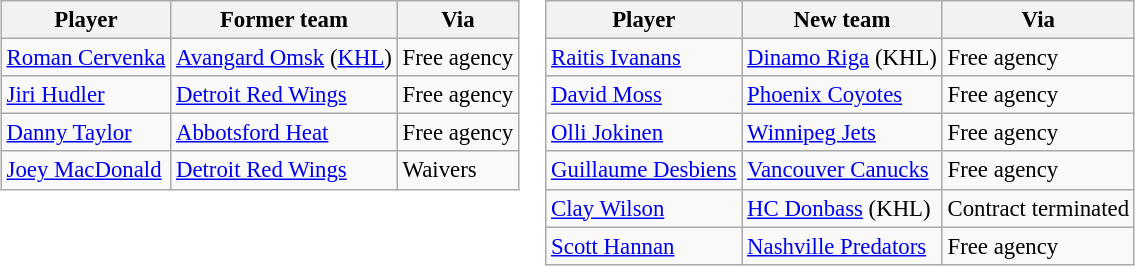<table cellspacing="0">
<tr>
<td valign="top"><br><table class="wikitable" style="font-size: 95%">
<tr>
<th>Player</th>
<th>Former team</th>
<th>Via</th>
</tr>
<tr>
<td><a href='#'>Roman Cervenka</a></td>
<td><a href='#'>Avangard Omsk</a> (<a href='#'>KHL</a>)</td>
<td>Free agency</td>
</tr>
<tr>
<td><a href='#'>Jiri Hudler</a></td>
<td><a href='#'>Detroit Red Wings</a></td>
<td>Free agency</td>
</tr>
<tr>
<td><a href='#'>Danny Taylor</a></td>
<td><a href='#'>Abbotsford Heat</a></td>
<td>Free agency</td>
</tr>
<tr>
<td><a href='#'>Joey MacDonald</a></td>
<td><a href='#'>Detroit Red Wings</a></td>
<td>Waivers</td>
</tr>
</table>
</td>
<td valign="top"><br><table class="wikitable" style="font-size: 95%">
<tr>
<th>Player</th>
<th>New team</th>
<th>Via</th>
</tr>
<tr>
<td><a href='#'>Raitis Ivanans</a></td>
<td><a href='#'>Dinamo Riga</a> (KHL)</td>
<td>Free agency</td>
</tr>
<tr>
<td><a href='#'>David Moss</a></td>
<td><a href='#'>Phoenix Coyotes</a></td>
<td>Free agency</td>
</tr>
<tr>
<td><a href='#'>Olli Jokinen</a></td>
<td><a href='#'>Winnipeg Jets</a></td>
<td>Free agency</td>
</tr>
<tr>
<td><a href='#'>Guillaume Desbiens</a></td>
<td><a href='#'>Vancouver Canucks</a></td>
<td>Free agency</td>
</tr>
<tr>
<td><a href='#'>Clay Wilson</a></td>
<td><a href='#'>HC Donbass</a> (KHL)</td>
<td>Contract terminated</td>
</tr>
<tr>
<td><a href='#'>Scott Hannan</a></td>
<td><a href='#'>Nashville Predators</a></td>
<td>Free agency</td>
</tr>
</table>
</td>
</tr>
</table>
